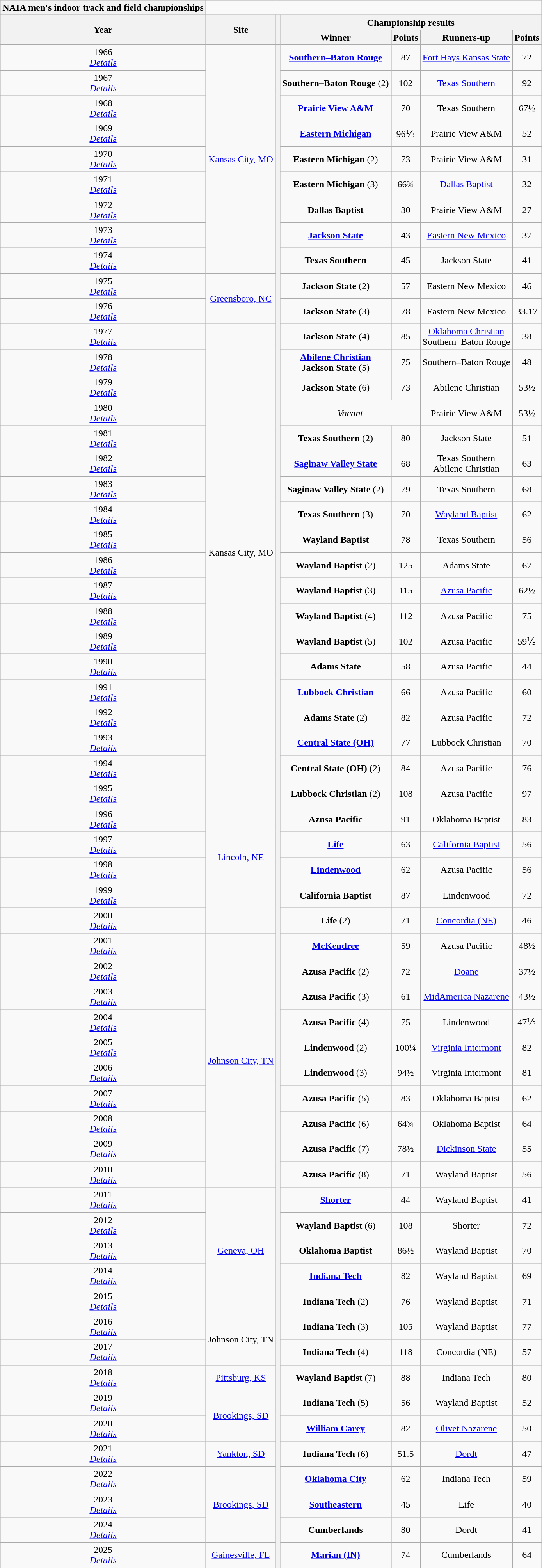<table class="wikitable" style="text-align:center">
<tr>
<th style=>NAIA men's indoor track and field championships</th>
</tr>
<tr>
<th rowspan="2">Year</th>
<th rowspan="2">Site</th>
<th rowspan="2"></th>
<th colspan=4>Championship results</th>
</tr>
<tr>
<th>Winner</th>
<th>Points</th>
<th>Runners-up</th>
<th>Points</th>
</tr>
<tr>
<td>1966 <br> <em><a href='#'>Details</a></em></td>
<td rowspan="9"><a href='#'>Kansas City, MO</a></td>
<th rowspan="60"></th>
<td><strong><a href='#'>Southern–Baton Rouge</a></strong></td>
<td>87</td>
<td><a href='#'>Fort Hays Kansas State</a></td>
<td>72</td>
</tr>
<tr>
<td>1967 <br> <em><a href='#'>Details</a></em></td>
<td><strong>Southern–Baton Rouge</strong> (2)</td>
<td>102</td>
<td><a href='#'>Texas Southern</a></td>
<td>92</td>
</tr>
<tr>
<td>1968 <br> <em><a href='#'>Details</a></em></td>
<td><strong><a href='#'>Prairie View A&M</a></strong></td>
<td>70</td>
<td>Texas Southern</td>
<td>67½</td>
</tr>
<tr>
<td>1969 <br> <em><a href='#'>Details</a></em></td>
<td><strong><a href='#'>Eastern Michigan</a></strong></td>
<td>96⅓</td>
<td>Prairie View A&M</td>
<td>52</td>
</tr>
<tr>
<td>1970 <br> <em><a href='#'>Details</a></em></td>
<td><strong>Eastern Michigan</strong> (2)</td>
<td>73</td>
<td>Prairie View A&M</td>
<td>31</td>
</tr>
<tr>
<td>1971 <br> <em><a href='#'>Details</a></em></td>
<td><strong>Eastern Michigan</strong> (3)</td>
<td>66¾</td>
<td><a href='#'>Dallas Baptist</a></td>
<td>32</td>
</tr>
<tr>
<td>1972 <br> <em><a href='#'>Details</a></em></td>
<td><strong>Dallas Baptist</strong></td>
<td>30</td>
<td>Prairie View A&M</td>
<td>27</td>
</tr>
<tr>
<td>1973 <br> <em><a href='#'>Details</a></em></td>
<td><strong><a href='#'>Jackson State</a></strong></td>
<td>43</td>
<td><a href='#'>Eastern New Mexico</a></td>
<td>37</td>
</tr>
<tr>
<td>1974 <br> <em><a href='#'>Details</a></em></td>
<td><strong>Texas Southern</strong></td>
<td>45</td>
<td>Jackson State</td>
<td>41</td>
</tr>
<tr>
<td>1975 <br> <em><a href='#'>Details</a></em></td>
<td rowspan="2"><a href='#'>Greensboro, NC</a></td>
<td><strong>Jackson State</strong> (2)</td>
<td>57</td>
<td>Eastern New Mexico</td>
<td>46</td>
</tr>
<tr>
<td>1976 <br> <em><a href='#'>Details</a></em></td>
<td><strong>Jackson State</strong> (3)</td>
<td>78</td>
<td>Eastern New Mexico</td>
<td>33.17</td>
</tr>
<tr>
<td>1977 <br> <em><a href='#'>Details</a></em></td>
<td rowspan="18">Kansas City, MO</td>
<td><strong>Jackson State</strong> (4)</td>
<td>85</td>
<td><a href='#'>Oklahoma Christian</a><br>Southern–Baton Rouge</td>
<td>38</td>
</tr>
<tr>
<td>1978 <br> <em><a href='#'>Details</a></em></td>
<td><strong><a href='#'>Abilene Christian</a></strong><br><strong>Jackson State</strong> (5)</td>
<td>75</td>
<td>Southern–Baton Rouge</td>
<td>48</td>
</tr>
<tr>
<td>1979 <br> <em><a href='#'>Details</a></em></td>
<td><strong>Jackson State</strong> (6)</td>
<td>73</td>
<td>Abilene Christian</td>
<td>53½</td>
</tr>
<tr>
<td>1980 <br> <em><a href='#'>Details</a></em></td>
<td colspan="2"><em>Vacant</em></td>
<td>Prairie View A&M</td>
<td>53½</td>
</tr>
<tr>
<td>1981 <br> <em><a href='#'>Details</a></em></td>
<td><strong>Texas Southern</strong> (2)</td>
<td>80</td>
<td>Jackson State</td>
<td>51</td>
</tr>
<tr>
<td>1982 <br> <em><a href='#'>Details</a></em></td>
<td><strong><a href='#'>Saginaw Valley State</a></strong></td>
<td>68</td>
<td>Texas Southern<br>Abilene Christian</td>
<td>63</td>
</tr>
<tr>
<td>1983 <br> <em><a href='#'>Details</a></em></td>
<td><strong>Saginaw Valley State</strong> (2)</td>
<td>79</td>
<td>Texas Southern</td>
<td>68</td>
</tr>
<tr>
<td>1984 <br> <em><a href='#'>Details</a></em></td>
<td><strong>Texas Southern</strong> (3)</td>
<td>70</td>
<td><a href='#'>Wayland Baptist</a></td>
<td>62</td>
</tr>
<tr>
<td>1985 <br> <em><a href='#'>Details</a></em></td>
<td><strong>Wayland Baptist</strong></td>
<td>78</td>
<td>Texas Southern</td>
<td>56</td>
</tr>
<tr>
<td>1986 <br> <em><a href='#'>Details</a></em></td>
<td><strong>Wayland Baptist</strong> (2)</td>
<td>125</td>
<td>Adams State</td>
<td>67</td>
</tr>
<tr>
<td>1987 <br> <em><a href='#'>Details</a></em></td>
<td><strong>Wayland Baptist</strong> (3)</td>
<td>115</td>
<td><a href='#'>Azusa Pacific</a></td>
<td>62½</td>
</tr>
<tr>
<td>1988 <br> <em><a href='#'>Details</a></em></td>
<td><strong>Wayland Baptist</strong> (4)</td>
<td>112</td>
<td>Azusa Pacific</td>
<td>75</td>
</tr>
<tr>
<td>1989 <br> <em><a href='#'>Details</a></em></td>
<td><strong>Wayland Baptist</strong> (5)</td>
<td>102</td>
<td>Azusa Pacific</td>
<td>59⅓</td>
</tr>
<tr>
<td>1990 <br> <em><a href='#'>Details</a></em></td>
<td><strong>Adams State</strong></td>
<td>58</td>
<td>Azusa Pacific</td>
<td>44</td>
</tr>
<tr>
<td>1991 <br> <em><a href='#'>Details</a></em></td>
<td><strong><a href='#'>Lubbock Christian</a></strong></td>
<td>66</td>
<td>Azusa Pacific</td>
<td>60</td>
</tr>
<tr>
<td>1992 <br> <em><a href='#'>Details</a></em></td>
<td><strong>Adams State</strong> (2)</td>
<td>82</td>
<td>Azusa Pacific</td>
<td>72</td>
</tr>
<tr>
<td>1993 <br> <em><a href='#'>Details</a></em></td>
<td><strong><a href='#'>Central State (OH)</a></strong></td>
<td>77</td>
<td>Lubbock Christian</td>
<td>70</td>
</tr>
<tr>
<td>1994 <br> <em><a href='#'>Details</a></em></td>
<td><strong>Central State (OH)</strong> (2)</td>
<td>84</td>
<td>Azusa Pacific</td>
<td>76</td>
</tr>
<tr>
<td>1995 <br> <em><a href='#'>Details</a></em></td>
<td rowspan="6"><a href='#'>Lincoln, NE</a></td>
<td><strong>Lubbock Christian</strong> (2)</td>
<td>108</td>
<td>Azusa Pacific</td>
<td>97</td>
</tr>
<tr>
<td>1996 <br> <em><a href='#'>Details</a></em></td>
<td><strong>Azusa Pacific</strong></td>
<td>91</td>
<td>Oklahoma Baptist</td>
<td>83</td>
</tr>
<tr>
<td>1997 <br> <em><a href='#'>Details</a></em></td>
<td><strong><a href='#'>Life</a></strong></td>
<td>63</td>
<td><a href='#'>California Baptist</a></td>
<td>56</td>
</tr>
<tr>
<td>1998 <br> <em><a href='#'>Details</a></em></td>
<td><strong><a href='#'>Lindenwood</a></strong></td>
<td>62</td>
<td>Azusa Pacific</td>
<td>56</td>
</tr>
<tr>
<td>1999 <br> <em><a href='#'>Details</a></em></td>
<td><strong>California Baptist</strong></td>
<td>87</td>
<td>Lindenwood</td>
<td>72</td>
</tr>
<tr>
<td>2000 <br> <em><a href='#'>Details</a></em></td>
<td><strong>Life</strong> (2)</td>
<td>71</td>
<td><a href='#'>Concordia (NE)</a></td>
<td>46</td>
</tr>
<tr>
<td>2001 <br> <em><a href='#'>Details</a></em></td>
<td rowspan="10"><a href='#'>Johnson City, TN</a></td>
<td><strong><a href='#'>McKendree</a></strong></td>
<td>59</td>
<td>Azusa Pacific</td>
<td>48½</td>
</tr>
<tr>
<td>2002 <br> <em><a href='#'>Details</a></em></td>
<td><strong>Azusa Pacific</strong> (2)</td>
<td>72</td>
<td><a href='#'>Doane</a></td>
<td>37½</td>
</tr>
<tr>
<td>2003 <br> <em><a href='#'>Details</a></em></td>
<td><strong>Azusa Pacific</strong> (3)</td>
<td>61</td>
<td><a href='#'>MidAmerica Nazarene</a></td>
<td>43½</td>
</tr>
<tr>
<td>2004 <br> <em><a href='#'>Details</a></em></td>
<td><strong>Azusa Pacific</strong> (4)</td>
<td>75</td>
<td>Lindenwood</td>
<td>47⅓</td>
</tr>
<tr>
<td>2005 <br> <em><a href='#'>Details</a></em></td>
<td><strong>Lindenwood</strong> (2)</td>
<td>100¼</td>
<td><a href='#'>Virginia Intermont</a></td>
<td>82</td>
</tr>
<tr>
<td>2006 <br> <em><a href='#'>Details</a></em></td>
<td><strong>Lindenwood</strong> (3)</td>
<td>94½</td>
<td>Virginia Intermont</td>
<td>81</td>
</tr>
<tr>
<td>2007 <br> <em><a href='#'>Details</a></em></td>
<td><strong>Azusa Pacific</strong> (5)</td>
<td>83</td>
<td>Oklahoma Baptist</td>
<td>62</td>
</tr>
<tr>
<td>2008 <br> <em><a href='#'>Details</a></em></td>
<td><strong>Azusa Pacific</strong> (6)</td>
<td>64¾</td>
<td>Oklahoma Baptist</td>
<td>64</td>
</tr>
<tr>
<td>2009 <br> <em><a href='#'>Details</a></em></td>
<td><strong>Azusa Pacific</strong> (7)</td>
<td>78½</td>
<td><a href='#'>Dickinson State</a></td>
<td>55</td>
</tr>
<tr>
<td>2010 <br> <em><a href='#'>Details</a></em></td>
<td><strong>Azusa Pacific</strong> (8)</td>
<td>71</td>
<td>Wayland Baptist</td>
<td>56</td>
</tr>
<tr>
<td>2011 <br> <em><a href='#'>Details</a></em></td>
<td rowspan="5"><a href='#'>Geneva, OH</a></td>
<td><strong><a href='#'>Shorter</a></strong></td>
<td>44</td>
<td>Wayland Baptist</td>
<td>41</td>
</tr>
<tr>
<td>2012 <br> <em><a href='#'>Details</a></em></td>
<td><strong>Wayland Baptist</strong> (6)</td>
<td>108</td>
<td>Shorter</td>
<td>72</td>
</tr>
<tr>
<td>2013 <br> <em><a href='#'>Details</a></em></td>
<td><strong>Oklahoma Baptist</strong></td>
<td>86½</td>
<td>Wayland Baptist</td>
<td>70</td>
</tr>
<tr>
<td>2014 <br> <em><a href='#'>Details</a></em></td>
<td><strong><a href='#'>Indiana Tech</a></strong></td>
<td>82</td>
<td>Wayland Baptist</td>
<td>69</td>
</tr>
<tr>
<td>2015 <br> <em><a href='#'>Details</a></em></td>
<td><strong>Indiana Tech</strong> (2)</td>
<td>76</td>
<td>Wayland Baptist</td>
<td>71</td>
</tr>
<tr>
<td>2016 <br> <em><a href='#'>Details</a></em></td>
<td rowspan="2">Johnson City, TN</td>
<td><strong>Indiana Tech</strong> (3)</td>
<td>105</td>
<td>Wayland Baptist</td>
<td>77</td>
</tr>
<tr>
<td>2017 <br> <em><a href='#'>Details</a></em></td>
<td><strong>Indiana Tech</strong> (4)</td>
<td>118</td>
<td>Concordia (NE)</td>
<td>57</td>
</tr>
<tr>
<td>2018 <br> <em><a href='#'>Details</a></em></td>
<td rowspan="1"><a href='#'>Pittsburg, KS</a></td>
<td><strong>Wayland Baptist</strong> (7)</td>
<td>88</td>
<td>Indiana Tech</td>
<td>80</td>
</tr>
<tr>
<td>2019 <br> <em><a href='#'>Details</a></em></td>
<td rowspan="2"><a href='#'>Brookings, SD</a></td>
<td><strong>Indiana Tech</strong> (5)</td>
<td>56</td>
<td>Wayland Baptist</td>
<td>52</td>
</tr>
<tr>
<td>2020 <br> <em><a href='#'>Details</a></em></td>
<td><strong><a href='#'>William Carey</a></strong></td>
<td>82</td>
<td><a href='#'>Olivet Nazarene</a></td>
<td>50</td>
</tr>
<tr>
<td>2021 <br> <em><a href='#'>Details</a></em></td>
<td rowspan="1"><a href='#'>Yankton, SD</a></td>
<td><strong>Indiana Tech</strong> (6)</td>
<td>51.5</td>
<td><a href='#'>Dordt</a></td>
<td>47</td>
</tr>
<tr>
<td>2022 <br> <em><a href='#'>Details</a></em></td>
<td rowspan="3"><a href='#'>Brookings, SD</a></td>
<td><strong><a href='#'>Oklahoma City</a></strong></td>
<td>62</td>
<td>Indiana Tech</td>
<td>59</td>
</tr>
<tr>
<td>2023 <br> <em><a href='#'>Details</a></em></td>
<td><strong><a href='#'>Southeastern</a></strong></td>
<td>45</td>
<td>Life</td>
<td>40</td>
</tr>
<tr>
<td>2024 <br> <em><a href='#'>Details</a></em></td>
<td><strong>Cumberlands</strong></td>
<td>80</td>
<td>Dordt</td>
<td>41</td>
</tr>
<tr>
<td>2025 <br> <em><a href='#'>Details</a></em></td>
<td><a href='#'>Gainesville, FL</a></td>
<td><strong><a href='#'>Marian (IN)</a></strong></td>
<td>74</td>
<td>Cumberlands</td>
<td>64</td>
</tr>
</table>
